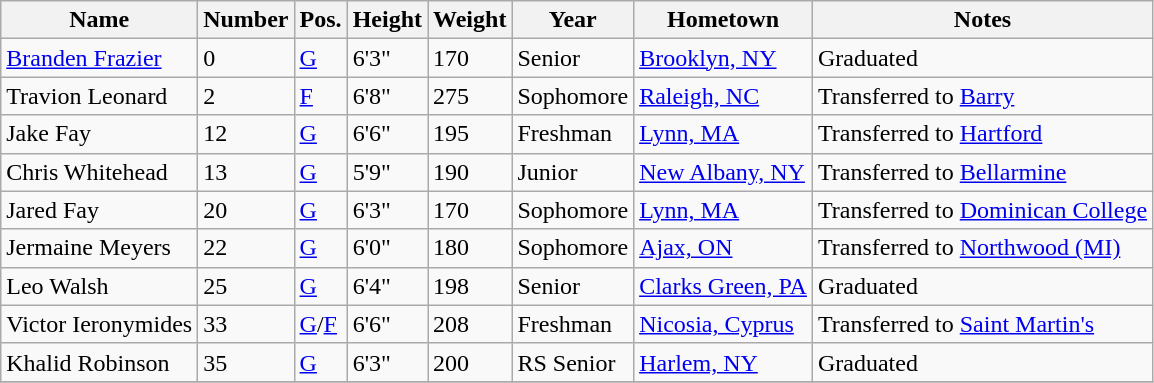<table class="wikitable sortable" border="1">
<tr>
<th>Name</th>
<th>Number</th>
<th>Pos.</th>
<th>Height</th>
<th>Weight</th>
<th>Year</th>
<th>Hometown</th>
<th class="unsortable">Notes</th>
</tr>
<tr>
<td sortname><a href='#'>Branden Frazier</a></td>
<td>0</td>
<td><a href='#'>G</a></td>
<td>6'3"</td>
<td>170</td>
<td>Senior</td>
<td><a href='#'>Brooklyn, NY</a></td>
<td>Graduated</td>
</tr>
<tr>
<td sortname>Travion Leonard</td>
<td>2</td>
<td><a href='#'>F</a></td>
<td>6'8"</td>
<td>275</td>
<td>Sophomore</td>
<td><a href='#'>Raleigh, NC</a></td>
<td>Transferred to <a href='#'>Barry</a></td>
</tr>
<tr>
<td sortname>Jake Fay</td>
<td>12</td>
<td><a href='#'>G</a></td>
<td>6'6"</td>
<td>195</td>
<td>Freshman</td>
<td><a href='#'>Lynn, MA</a></td>
<td>Transferred to <a href='#'>Hartford</a></td>
</tr>
<tr>
<td sortname>Chris Whitehead</td>
<td>13</td>
<td><a href='#'>G</a></td>
<td>5'9"</td>
<td>190</td>
<td>Junior</td>
<td><a href='#'>New Albany, NY</a></td>
<td>Transferred to <a href='#'>Bellarmine</a></td>
</tr>
<tr>
<td sortname>Jared Fay</td>
<td>20</td>
<td><a href='#'>G</a></td>
<td>6'3"</td>
<td>170</td>
<td>Sophomore</td>
<td><a href='#'>Lynn, MA</a></td>
<td>Transferred to <a href='#'>Dominican College</a></td>
</tr>
<tr>
<td sortname>Jermaine Meyers</td>
<td>22</td>
<td><a href='#'>G</a></td>
<td>6'0"</td>
<td>180</td>
<td>Sophomore</td>
<td><a href='#'>Ajax, ON</a></td>
<td>Transferred to <a href='#'>Northwood (MI)</a></td>
</tr>
<tr>
<td sortname>Leo Walsh</td>
<td>25</td>
<td><a href='#'>G</a></td>
<td>6'4"</td>
<td>198</td>
<td>Senior</td>
<td><a href='#'>Clarks Green, PA</a></td>
<td>Graduated</td>
</tr>
<tr>
<td sortname>Victor Ieronymides</td>
<td>33</td>
<td><a href='#'>G</a>/<a href='#'>F</a></td>
<td>6'6"</td>
<td>208</td>
<td>Freshman</td>
<td><a href='#'>Nicosia, Cyprus</a></td>
<td>Transferred to <a href='#'>Saint Martin's</a></td>
</tr>
<tr>
<td sortname>Khalid Robinson</td>
<td>35</td>
<td><a href='#'>G</a></td>
<td>6'3"</td>
<td>200</td>
<td>RS Senior</td>
<td><a href='#'>Harlem, NY</a></td>
<td>Graduated</td>
</tr>
<tr>
</tr>
</table>
